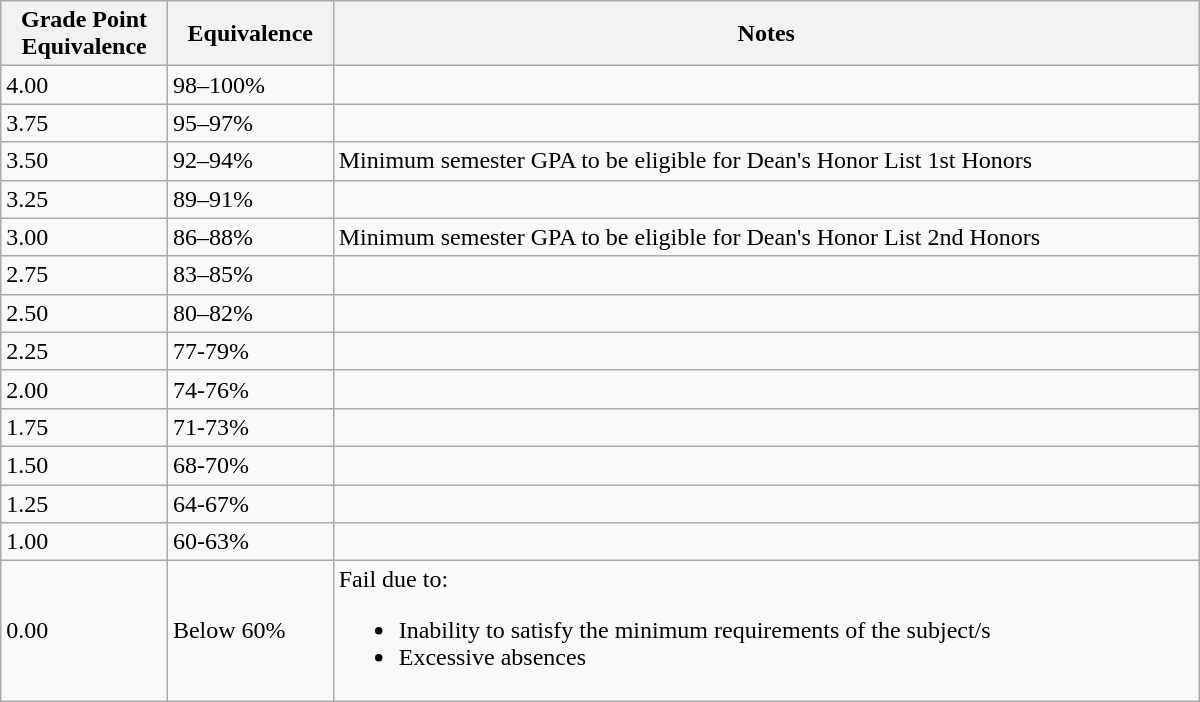<table class="wikitable" style="width:800px">
<tr>
<th>Grade Point<br>Equivalence</th>
<th>Equivalence</th>
<th>Notes</th>
</tr>
<tr>
<td>4.00</td>
<td>98–100%</td>
<td></td>
</tr>
<tr>
<td>3.75</td>
<td>95–97%</td>
<td></td>
</tr>
<tr>
<td>3.50</td>
<td>92–94%</td>
<td>Minimum semester GPA to be eligible for Dean's Honor List 1st Honors</td>
</tr>
<tr>
<td>3.25</td>
<td>89–91%</td>
<td></td>
</tr>
<tr>
<td>3.00</td>
<td>86–88%</td>
<td>Minimum semester GPA to be eligible for Dean's Honor List 2nd Honors</td>
</tr>
<tr>
<td>2.75</td>
<td>83–85%</td>
<td></td>
</tr>
<tr>
<td>2.50</td>
<td>80–82%</td>
<td></td>
</tr>
<tr>
<td>2.25</td>
<td>77-79%</td>
<td></td>
</tr>
<tr>
<td>2.00</td>
<td>74-76%</td>
<td></td>
</tr>
<tr>
<td>1.75</td>
<td>71-73%</td>
<td></td>
</tr>
<tr>
<td>1.50</td>
<td>68-70%</td>
<td></td>
</tr>
<tr>
<td>1.25</td>
<td>64-67%</td>
<td></td>
</tr>
<tr>
<td>1.00</td>
<td>60-63%</td>
<td></td>
</tr>
<tr>
<td>0.00</td>
<td>Below 60%</td>
<td>Fail due to:<br><ul><li>Inability to satisfy the minimum requirements of the subject/s</li><li>Excessive absences</li></ul></td>
</tr>
</table>
